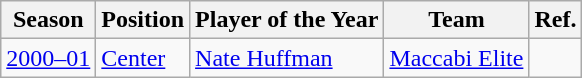<table class="wikitable sortable">
<tr>
<th>Season</th>
<th>Position</th>
<th>Player of the Year</th>
<th>Team</th>
<th>Ref.</th>
</tr>
<tr>
<td style="text-align:center;"><a href='#'>2000–01</a></td>
<td><a href='#'>Center</a></td>
<td> <a href='#'>Nate Huffman</a></td>
<td><a href='#'>Maccabi Elite</a></td>
<td style="text-align:center;"></td>
</tr>
</table>
